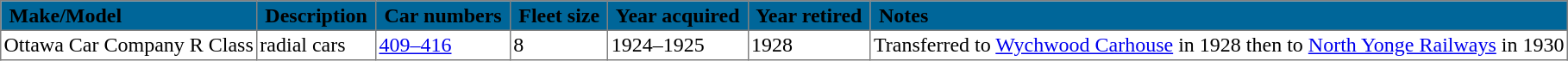<table border="1" cellspacing="1" cellpadding="2" style="border-collapse: collapse;">
<tr ---- bgcolor=#006699>
<td><strong><span> Make/Model </span></strong></td>
<td><strong><span> Description </span></strong></td>
<td><strong><span> Car numbers </span></strong></td>
<td><strong><span> Fleet size </span></strong></td>
<td><strong><span> Year acquired </span></strong></td>
<td><strong><span> Year retired </span></strong></td>
<td><strong><span> Notes </span></strong></td>
</tr>
<tr>
<td>Ottawa Car Company R Class</td>
<td>radial cars</td>
<td><a href='#'>409–416</a></td>
<td>8</td>
<td>1924–1925</td>
<td>1928</td>
<td>Transferred to <a href='#'>Wychwood Carhouse</a> in 1928 then to <a href='#'>North Yonge Railways</a> in 1930</td>
</tr>
</table>
